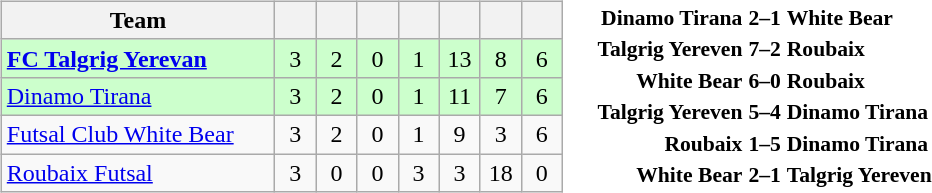<table>
<tr>
<td><br><table class="wikitable" style="text-align: center;">
<tr>
<th width="175">Team</th>
<th width="20"></th>
<th width="20"></th>
<th width="20"></th>
<th width="20"></th>
<th width="20"></th>
<th width="20"></th>
<th width="20"></th>
</tr>
<tr bgcolor="#ccffcc">
<td align="left"> <strong><a href='#'>FC Talgrig Yerevan</a></strong></td>
<td>3</td>
<td>2</td>
<td>0</td>
<td>1</td>
<td>13</td>
<td>8</td>
<td>6</td>
</tr>
<tr bgcolor="#ccffcc">
<td align="left"> <a href='#'>Dinamo Tirana</a></td>
<td>3</td>
<td>2</td>
<td>0</td>
<td>1</td>
<td>11</td>
<td>7</td>
<td>6</td>
</tr>
<tr>
<td align="left"> <a href='#'>Futsal Club White Bear</a></td>
<td>3</td>
<td>2</td>
<td>0</td>
<td>1</td>
<td>9</td>
<td>3</td>
<td>6</td>
</tr>
<tr>
<td align="left"> <a href='#'>Roubaix Futsal</a></td>
<td>3</td>
<td>0</td>
<td>0</td>
<td>3</td>
<td>3</td>
<td>18</td>
<td>0</td>
</tr>
</table>
</td>
<td><br><table style="font-size:90%; margin: 0 auto;">
<tr>
<td align="right"><strong>Dinamo Tirana</strong></td>
<td align="center"><strong>2–1</strong></td>
<td><strong>White Bear</strong></td>
</tr>
<tr>
<td align="right"><strong>Talgrig Yereven</strong></td>
<td align="center"><strong>7–2</strong></td>
<td><strong>Roubaix</strong></td>
</tr>
<tr>
<td align="right"><strong>White Bear</strong></td>
<td align="center"><strong>6–0</strong></td>
<td><strong>Roubaix</strong></td>
</tr>
<tr>
<td align="right"><strong>Talgrig Yereven</strong></td>
<td align="center"><strong>5–4</strong></td>
<td><strong>Dinamo Tirana</strong></td>
</tr>
<tr>
<td align="right"><strong>Roubaix</strong></td>
<td align="center"><strong>1–5</strong></td>
<td><strong>Dinamo Tirana</strong></td>
</tr>
<tr>
<td align="right"><strong>White Bear</strong></td>
<td align="center"><strong>2–1</strong></td>
<td><strong>Talgrig Yereven</strong></td>
</tr>
</table>
</td>
</tr>
</table>
